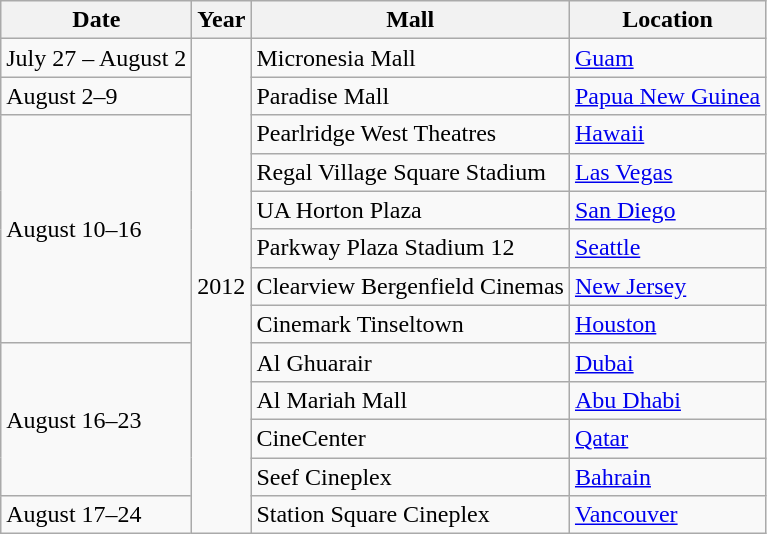<table class="wikitable">
<tr>
<th>Date</th>
<th>Year</th>
<th>Mall</th>
<th>Location</th>
</tr>
<tr>
<td>July 27 – August 2</td>
<td rowspan=13>2012</td>
<td>Micronesia Mall</td>
<td><a href='#'>Guam</a></td>
</tr>
<tr>
<td>August 2–9</td>
<td>Paradise Mall</td>
<td><a href='#'>Papua New Guinea</a></td>
</tr>
<tr>
<td rowspan=6>August 10–16</td>
<td>Pearlridge West Theatres</td>
<td><a href='#'>Hawaii</a></td>
</tr>
<tr>
<td>Regal Village Square Stadium</td>
<td><a href='#'>Las Vegas</a></td>
</tr>
<tr>
<td>UA Horton Plaza</td>
<td><a href='#'>San Diego</a></td>
</tr>
<tr>
<td>Parkway Plaza Stadium 12</td>
<td><a href='#'>Seattle</a></td>
</tr>
<tr>
<td>Clearview Bergenfield Cinemas</td>
<td><a href='#'>New Jersey</a></td>
</tr>
<tr>
<td>Cinemark Tinseltown</td>
<td><a href='#'>Houston</a></td>
</tr>
<tr>
<td rowspan=4>August 16–23</td>
<td>Al Ghuarair</td>
<td><a href='#'>Dubai</a></td>
</tr>
<tr>
<td>Al Mariah Mall</td>
<td><a href='#'>Abu Dhabi</a></td>
</tr>
<tr>
<td>CineCenter</td>
<td><a href='#'>Qatar</a></td>
</tr>
<tr>
<td>Seef Cineplex</td>
<td><a href='#'>Bahrain</a></td>
</tr>
<tr>
<td>August 17–24</td>
<td>Station Square Cineplex</td>
<td><a href='#'>Vancouver</a></td>
</tr>
</table>
